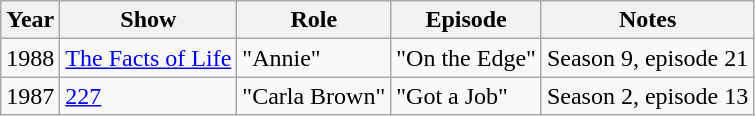<table class="wikitable">
<tr>
<th>Year</th>
<th>Show</th>
<th>Role</th>
<th>Episode</th>
<th>Notes</th>
</tr>
<tr>
<td>1988</td>
<td><a href='#'>The Facts of Life</a></td>
<td>"Annie"</td>
<td>"On the Edge"</td>
<td>Season 9, episode 21</td>
</tr>
<tr>
<td>1987</td>
<td><a href='#'>227</a></td>
<td>"Carla Brown"</td>
<td>"Got a Job"</td>
<td>Season 2, episode 13</td>
</tr>
</table>
